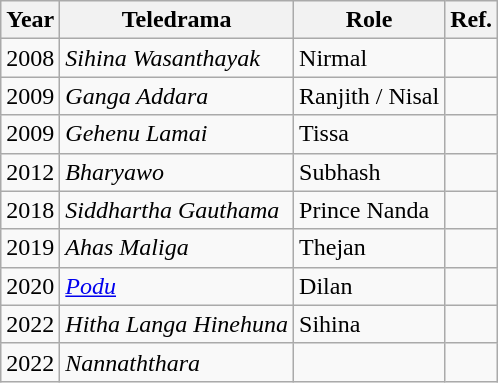<table class="wikitable">
<tr>
<th>Year</th>
<th>Teledrama</th>
<th>Role</th>
<th>Ref.</th>
</tr>
<tr>
<td>2008</td>
<td><em>Sihina Wasanthayak</em></td>
<td>Nirmal</td>
<td></td>
</tr>
<tr>
<td>2009</td>
<td><em>Ganga Addara</em></td>
<td>Ranjith / Nisal</td>
<td></td>
</tr>
<tr>
<td>2009</td>
<td><em>Gehenu Lamai</em></td>
<td>Tissa</td>
<td></td>
</tr>
<tr>
<td>2012</td>
<td><em>Bharyawo</em></td>
<td>Subhash</td>
<td></td>
</tr>
<tr>
<td>2018</td>
<td><em>Siddhartha Gauthama</em></td>
<td>Prince Nanda</td>
<td></td>
</tr>
<tr>
<td>2019</td>
<td><em>Ahas Maliga</em></td>
<td>Thejan</td>
<td></td>
</tr>
<tr>
<td>2020</td>
<td><em><a href='#'>Podu</a></em></td>
<td>Dilan</td>
<td></td>
</tr>
<tr>
<td>2022</td>
<td><em>Hitha Langa Hinehuna</em></td>
<td>Sihina</td>
<td></td>
</tr>
<tr>
<td>2022</td>
<td><em>Nannaththara</em></td>
<td></td>
<td></td>
</tr>
</table>
